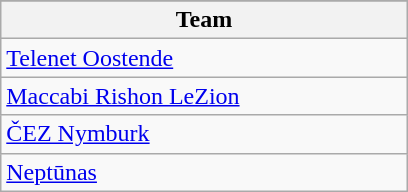<table class="wikitable" style="width:17em;float:left; margin-right:0.5em">
<tr>
</tr>
<tr>
<th>Team</th>
</tr>
<tr>
<td> <a href='#'>Telenet Oostende</a></td>
</tr>
<tr>
<td> <a href='#'>Maccabi Rishon LeZion</a></td>
</tr>
<tr>
<td> <a href='#'>ČEZ Nymburk</a></td>
</tr>
<tr>
<td> <a href='#'>Neptūnas</a></td>
</tr>
</table>
